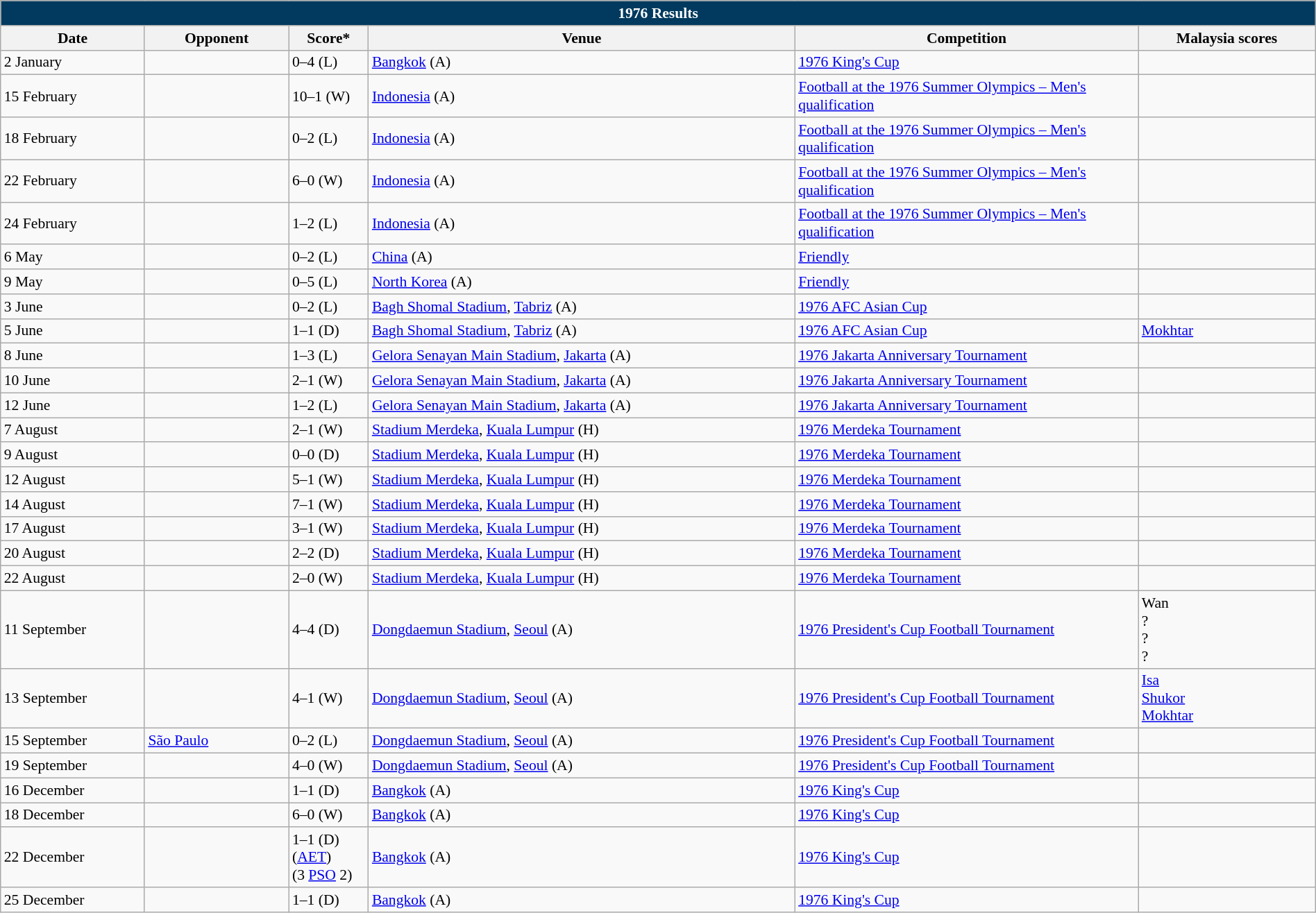<table class="wikitable" width=100% style="text-align:left;font-size:90%;">
<tr>
<th colspan=9 style="background: #013A5E; color: #FFFFFF;">1976 Results</th>
</tr>
<tr>
<th width=80>Date</th>
<th width=80>Opponent</th>
<th width=20>Score*</th>
<th width=250>Venue</th>
<th width=200>Competition</th>
<th width=100>Malaysia scores</th>
</tr>
<tr>
<td>2 January</td>
<td></td>
<td>0–4 (L)</td>
<td><a href='#'>Bangkok</a> (A)</td>
<td><a href='#'>1976 King's Cup</a></td>
<td></td>
</tr>
<tr>
<td>15 February</td>
<td></td>
<td>10–1 (W)</td>
<td><a href='#'>Indonesia</a> (A)</td>
<td><a href='#'>Football at the 1976 Summer Olympics – Men's qualification</a></td>
<td></td>
</tr>
<tr>
<td>18 February</td>
<td></td>
<td>0–2 (L)</td>
<td><a href='#'>Indonesia</a> (A)</td>
<td><a href='#'>Football at the 1976 Summer Olympics – Men's qualification</a></td>
<td></td>
</tr>
<tr>
<td>22 February</td>
<td></td>
<td>6–0 (W)</td>
<td><a href='#'>Indonesia</a> (A)</td>
<td><a href='#'>Football at the 1976 Summer Olympics – Men's qualification</a></td>
<td></td>
</tr>
<tr>
<td>24 February</td>
<td></td>
<td>1–2 (L)</td>
<td><a href='#'>Indonesia</a> (A)</td>
<td><a href='#'>Football at the 1976 Summer Olympics – Men's qualification</a></td>
<td></td>
</tr>
<tr>
<td>6 May</td>
<td></td>
<td>0–2 (L)</td>
<td><a href='#'>China</a> (A)</td>
<td><a href='#'>Friendly</a></td>
<td></td>
</tr>
<tr>
<td>9 May</td>
<td></td>
<td>0–5 (L)</td>
<td><a href='#'>North Korea</a> (A)</td>
<td><a href='#'>Friendly</a></td>
<td></td>
</tr>
<tr>
<td>3 June</td>
<td></td>
<td>0–2 (L)</td>
<td><a href='#'>Bagh Shomal Stadium</a>, <a href='#'>Tabriz</a> (A)</td>
<td><a href='#'>1976 AFC Asian Cup</a></td>
<td></td>
</tr>
<tr>
<td>5 June</td>
<td></td>
<td>1–1 (D)</td>
<td><a href='#'>Bagh Shomal Stadium</a>, <a href='#'>Tabriz</a> (A)</td>
<td><a href='#'>1976 AFC Asian Cup</a></td>
<td><a href='#'>Mokhtar</a> </td>
</tr>
<tr>
<td>8 June</td>
<td></td>
<td>1–3 (L)</td>
<td><a href='#'>Gelora Senayan Main Stadium</a>, <a href='#'>Jakarta</a> (A)</td>
<td><a href='#'>1976 Jakarta Anniversary Tournament</a></td>
<td></td>
</tr>
<tr>
<td>10 June</td>
<td></td>
<td>2–1 (W)</td>
<td><a href='#'>Gelora Senayan Main Stadium</a>, <a href='#'>Jakarta</a> (A)</td>
<td><a href='#'>1976 Jakarta Anniversary Tournament</a></td>
<td></td>
</tr>
<tr>
<td>12 June</td>
<td></td>
<td>1–2 (L)</td>
<td><a href='#'>Gelora Senayan Main Stadium</a>, <a href='#'>Jakarta</a> (A)</td>
<td><a href='#'>1976 Jakarta Anniversary Tournament</a></td>
<td></td>
</tr>
<tr>
<td>7 August</td>
<td></td>
<td>2–1 (W)</td>
<td><a href='#'>Stadium Merdeka</a>, <a href='#'>Kuala Lumpur</a> (H)</td>
<td><a href='#'>1976 Merdeka Tournament</a></td>
<td></td>
</tr>
<tr>
<td>9 August</td>
<td></td>
<td>0–0 (D)</td>
<td><a href='#'>Stadium Merdeka</a>, <a href='#'>Kuala Lumpur</a> (H)</td>
<td><a href='#'>1976 Merdeka Tournament</a></td>
<td></td>
</tr>
<tr>
<td>12 August</td>
<td></td>
<td>5–1 (W)</td>
<td><a href='#'>Stadium Merdeka</a>, <a href='#'>Kuala Lumpur</a> (H)</td>
<td><a href='#'>1976 Merdeka Tournament</a></td>
<td></td>
</tr>
<tr>
<td>14 August</td>
<td></td>
<td>7–1 (W)</td>
<td><a href='#'>Stadium Merdeka</a>, <a href='#'>Kuala Lumpur</a> (H)</td>
<td><a href='#'>1976 Merdeka Tournament</a></td>
<td></td>
</tr>
<tr>
<td>17 August</td>
<td></td>
<td>3–1 (W)</td>
<td><a href='#'>Stadium Merdeka</a>, <a href='#'>Kuala Lumpur</a> (H)</td>
<td><a href='#'>1976 Merdeka Tournament</a></td>
<td></td>
</tr>
<tr>
<td>20 August</td>
<td></td>
<td>2–2 (D)</td>
<td><a href='#'>Stadium Merdeka</a>, <a href='#'>Kuala Lumpur</a> (H)</td>
<td><a href='#'>1976 Merdeka Tournament</a></td>
<td></td>
</tr>
<tr>
<td>22 August</td>
<td></td>
<td>2–0 (W)</td>
<td><a href='#'>Stadium Merdeka</a>, <a href='#'>Kuala Lumpur</a> (H)</td>
<td><a href='#'>1976 Merdeka Tournament</a></td>
<td></td>
</tr>
<tr>
<td>11 September</td>
<td></td>
<td>4–4 (D)</td>
<td><a href='#'>Dongdaemun Stadium</a>, <a href='#'>Seoul</a> (A)</td>
<td><a href='#'>1976 President's Cup Football Tournament</a></td>
<td>Wan <br>? <br>? <br>? </td>
</tr>
<tr>
<td>13 September</td>
<td></td>
<td>4–1 (W)</td>
<td><a href='#'>Dongdaemun Stadium</a>, <a href='#'>Seoul</a> (A)</td>
<td><a href='#'>1976 President's Cup Football Tournament</a></td>
<td><a href='#'>Isa</a> <br><a href='#'>Shukor</a> <br><a href='#'>Mokhtar</a> </td>
</tr>
<tr>
<td>15 September</td>
<td> <a href='#'>São Paulo</a></td>
<td>0–2 (L)</td>
<td><a href='#'>Dongdaemun Stadium</a>, <a href='#'>Seoul</a> (A)</td>
<td><a href='#'>1976 President's Cup Football Tournament</a></td>
<td></td>
</tr>
<tr>
<td>19 September</td>
<td></td>
<td>4–0 (W)</td>
<td><a href='#'>Dongdaemun Stadium</a>, <a href='#'>Seoul</a> (A)</td>
<td><a href='#'>1976 President's Cup Football Tournament</a></td>
<td></td>
</tr>
<tr>
<td>16 December</td>
<td></td>
<td>1–1 (D)</td>
<td><a href='#'>Bangkok</a> (A)</td>
<td><a href='#'>1976 King's Cup</a></td>
<td></td>
</tr>
<tr>
<td>18 December</td>
<td></td>
<td>6–0 (W)</td>
<td><a href='#'>Bangkok</a> (A)</td>
<td><a href='#'>1976 King's Cup</a></td>
<td></td>
</tr>
<tr>
<td>22 December</td>
<td></td>
<td>1–1 (D) (<a href='#'>AET</a>)<br>(3 <a href='#'>PSO</a> 2)</td>
<td><a href='#'>Bangkok</a> (A)</td>
<td><a href='#'>1976 King's Cup</a></td>
<td></td>
</tr>
<tr>
<td>25 December</td>
<td></td>
<td>1–1 (D)</td>
<td><a href='#'>Bangkok</a> (A)</td>
<td><a href='#'>1976 King's Cup</a></td>
<td></td>
</tr>
</table>
